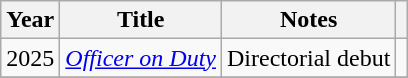<table class="wikitable sortable">
<tr>
<th>Year</th>
<th>Title</th>
<th>Notes</th>
<th></th>
</tr>
<tr>
<td>2025</td>
<td><em><a href='#'>Officer on Duty</a></em></td>
<td>Directorial debut</td>
<td></td>
</tr>
<tr>
</tr>
</table>
